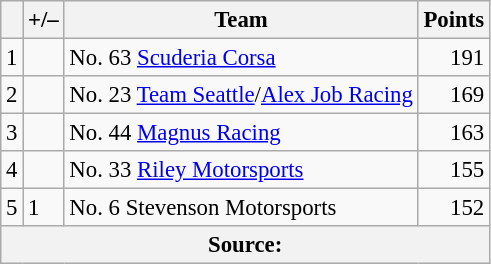<table class="wikitable" style="font-size: 95%;">
<tr>
<th scope="col"></th>
<th scope="col">+/–</th>
<th scope="col">Team</th>
<th scope="col">Points</th>
</tr>
<tr>
<td align=center>1</td>
<td align="left"></td>
<td> No. 63 <a href='#'>Scuderia Corsa</a></td>
<td align=right>191</td>
</tr>
<tr>
<td align=center>2</td>
<td align="left"></td>
<td> No. 23 <a href='#'>Team Seattle</a>/<a href='#'>Alex Job Racing</a></td>
<td align=right>169</td>
</tr>
<tr>
<td align=center>3</td>
<td align="left"></td>
<td> No. 44 <a href='#'>Magnus Racing</a></td>
<td align=right>163</td>
</tr>
<tr>
<td align=center>4</td>
<td align="left"></td>
<td> No. 33 <a href='#'>Riley Motorsports</a></td>
<td align=right>155</td>
</tr>
<tr>
<td align=center>5</td>
<td align="left"> 1</td>
<td> No. 6 Stevenson Motorsports</td>
<td align=right>152</td>
</tr>
<tr>
<th colspan=5>Source:</th>
</tr>
</table>
